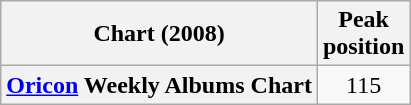<table class="wikitable plainrowheaders" style="text-align:center;">
<tr>
<th>Chart (2008)</th>
<th>Peak<br>position</th>
</tr>
<tr>
<th scope="row"><a href='#'>Oricon</a> Weekly Albums Chart</th>
<td>115</td>
</tr>
</table>
